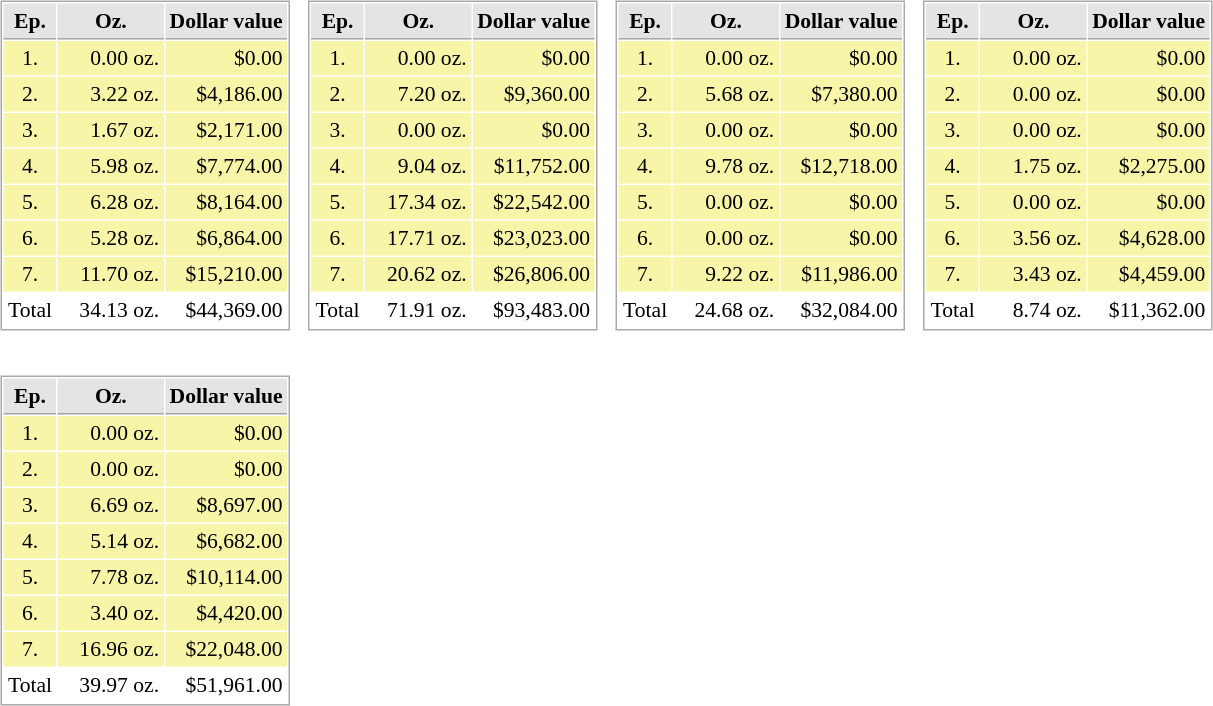<table border="0" cellspacing="10">
<tr>
<td><br><table cellspacing="1" cellpadding="3" style="border:1px solid #aaa; font-size:90%;">
<tr style="background:#e4e4e4;">
<th style="border-bottom:1px solid #aaa; width:10px;">Ep.</th>
<th style="border-bottom:1px solid #aaa; width:50px;">      Oz.      </th>
<th style="border-bottom:1px solid #aaa; width:75px;">Dollar value</th>
</tr>
<tr style="background:#f7f6a8;">
<td style="text-align:center;">1.</td>
<td style="text-align:right;">0.00 oz.</td>
<td style="text-align:right;">$0.00</td>
</tr>
<tr style="background:#f7f6a8;">
<td style="text-align:center;">2.</td>
<td style="text-align:right;">3.22 oz.</td>
<td style="text-align:right;">$4,186.00</td>
</tr>
<tr style="background:#f7f6a8;">
<td style="text-align:center;">3.</td>
<td style="text-align:right;">1.67 oz.</td>
<td style="text-align:right;">$2,171.00</td>
</tr>
<tr style="background:#f7f6a8;">
<td style="text-align:center;">4.</td>
<td style="text-align:right;">5.98 oz.</td>
<td style="text-align:right;">$7,774.00</td>
</tr>
<tr style="background:#f7f6a8;">
<td style="text-align:center;">5.</td>
<td style="text-align:right;">6.28 oz.</td>
<td style="text-align:right;">$8,164.00</td>
</tr>
<tr style="background:#f7f6a8;">
<td style="text-align:center;">6.</td>
<td style="text-align:right;">5.28 oz.</td>
<td style="text-align:right;">$6,864.00</td>
</tr>
<tr style="background:#f7f6a8;">
<td style="text-align:center;">7.</td>
<td style="text-align:right;">11.70 oz.</td>
<td style="text-align:right;">$15,210.00</td>
</tr>
<tr>
<td style="text-align:center;">Total</td>
<td style="text-align:right;">34.13 oz.</td>
<td style="text-align:right;">$44,369.00</td>
</tr>
</table>
</td>
<td><br><table cellspacing="1" cellpadding="3" style="border:1px solid #aaa; font-size:90%;">
<tr style="background:#e4e4e4;">
<th style="border-bottom:1px solid #aaa; width:10px;">Ep.</th>
<th style="border-bottom:1px solid #aaa; width:50px;">      Oz.      </th>
<th style="border-bottom:1px solid #aaa; width:75px;">Dollar value</th>
</tr>
<tr style="background:#f7f6a8;">
<td style="text-align:center;">1.</td>
<td style="text-align:right;">0.00 oz.</td>
<td style="text-align:right;">$0.00</td>
</tr>
<tr style="background:#f7f6a8;">
<td style="text-align:center;">2.</td>
<td style="text-align:right;">7.20 oz.</td>
<td style="text-align:right;">$9,360.00</td>
</tr>
<tr style="background:#f7f6a8;">
<td style="text-align:center;">3.</td>
<td style="text-align:right;">0.00 oz.</td>
<td style="text-align:right;">$0.00</td>
</tr>
<tr style="background:#f7f6a8;">
<td style="text-align:center;">4.</td>
<td style="text-align:right;">9.04 oz.</td>
<td style="text-align:right;">$11,752.00</td>
</tr>
<tr style="background:#f7f6a8;">
<td style="text-align:center;">5.</td>
<td style="text-align:right;">17.34 oz.</td>
<td style="text-align:right;">$22,542.00</td>
</tr>
<tr style="background:#f7f6a8;">
<td style="text-align:center;">6.</td>
<td style="text-align:right;">17.71 oz.</td>
<td style="text-align:right;">$23,023.00</td>
</tr>
<tr style="background:#f7f6a8;">
<td style="text-align:center;">7.</td>
<td style="text-align:right;">20.62 oz.</td>
<td style="text-align:right;">$26,806.00</td>
</tr>
<tr>
<td style="text-align:center;">Total</td>
<td style="text-align:right;">71.91 oz.</td>
<td style="text-align:right;">$93,483.00</td>
</tr>
</table>
</td>
<td><br><table cellspacing="1" cellpadding="3" style="border:1px solid #aaa; font-size:90%;">
<tr style="background:#e4e4e4;">
<th style="border-bottom:1px solid #aaa; width:10px;">Ep.</th>
<th style="border-bottom:1px solid #aaa; width:50px;">      Oz.      </th>
<th style="border-bottom:1px solid #aaa; width:75px;">Dollar value</th>
</tr>
<tr style="background:#f7f6a8;">
<td style="text-align:center;">1.</td>
<td style="text-align:right;">0.00 oz.</td>
<td style="text-align:right;">$0.00</td>
</tr>
<tr style="background:#f7f6a8;">
<td style="text-align:center;">2.</td>
<td style="text-align:right;">5.68 oz.</td>
<td style="text-align:right;">$7,380.00</td>
</tr>
<tr style="background:#f7f6a8;">
<td style="text-align:center;">3.</td>
<td style="text-align:right;">0.00 oz.</td>
<td style="text-align:right;">$0.00</td>
</tr>
<tr style="background:#f7f6a8;">
<td style="text-align:center;">4.</td>
<td style="text-align:right;">9.78 oz.</td>
<td style="text-align:right;">$12,718.00</td>
</tr>
<tr style="background:#f7f6a8;">
<td style="text-align:center;">5.</td>
<td style="text-align:right;">0.00 oz.</td>
<td style="text-align:right;">$0.00</td>
</tr>
<tr style="background:#f7f6a8;">
<td style="text-align:center;">6.</td>
<td style="text-align:right;">0.00 oz.</td>
<td style="text-align:right;">$0.00</td>
</tr>
<tr style="background:#f7f6a8;">
<td style="text-align:center;">7.</td>
<td style="text-align:right;">9.22 oz.</td>
<td style="text-align:right;">$11,986.00</td>
</tr>
<tr>
<td style="text-align:center;">Total</td>
<td style="text-align:right;">24.68 oz.</td>
<td style="text-align:right;">$32,084.00</td>
</tr>
</table>
</td>
<td><br><table cellspacing="1" cellpadding="3" style="border:1px solid #aaa; font-size:90%;">
<tr style="background:#e4e4e4;">
<th style="border-bottom:1px solid #aaa; width:10px;">Ep.</th>
<th style="border-bottom:1px solid #aaa; width:50px;">      Oz.      </th>
<th style="border-bottom:1px solid #aaa; width:75px;">Dollar value</th>
</tr>
<tr style="background:#f7f6a8;">
<td style="text-align:center;">1.</td>
<td style="text-align:right;">0.00 oz.</td>
<td style="text-align:right;">$0.00</td>
</tr>
<tr style="background:#f7f6a8;">
<td style="text-align:center;">2.</td>
<td style="text-align:right;">0.00 oz.</td>
<td style="text-align:right;">$0.00</td>
</tr>
<tr style="background:#f7f6a8;">
<td style="text-align:center;">3.</td>
<td style="text-align:right;">0.00 oz.</td>
<td style="text-align:right;">$0.00</td>
</tr>
<tr style="background:#f7f6a8;">
<td style="text-align:center;">4.</td>
<td style="text-align:right;">1.75 oz.</td>
<td style="text-align:right;">$2,275.00</td>
</tr>
<tr style="background:#f7f6a8;">
<td style="text-align:center;">5.</td>
<td style="text-align:right;">0.00 oz.</td>
<td style="text-align:right;">$0.00</td>
</tr>
<tr style="background:#f7f6a8;">
<td style="text-align:center;">6.</td>
<td style="text-align:right;">3.56 oz.</td>
<td style="text-align:right;">$4,628.00</td>
</tr>
<tr style="background:#f7f6a8;">
<td style="text-align:center;">7.</td>
<td style="text-align:right;">3.43 oz.</td>
<td style="text-align:right;">$4,459.00</td>
</tr>
<tr>
<td style="text-align:center;">Total</td>
<td style="text-align:right;">8.74 oz.</td>
<td style="text-align:right;">$11,362.00</td>
</tr>
</table>
</td>
</tr>
<tr>
<td><br><table cellspacing="1" cellpadding="3" style="border:1px solid #aaa; font-size:90%;">
<tr style="background:#e4e4e4;">
<th style="border-bottom:1px solid #aaa; width:10px;">Ep.</th>
<th style="border-bottom:1px solid #aaa; width:50px;">      Oz.      </th>
<th style="border-bottom:1px solid #aaa; width:75px;">Dollar value</th>
</tr>
<tr style="background:#f7f6a8;">
<td style="text-align:center;">1.</td>
<td style="text-align:right;">0.00 oz.</td>
<td style="text-align:right;">$0.00</td>
</tr>
<tr style="background:#f7f6a8;">
<td style="text-align:center;">2.</td>
<td style="text-align:right;">0.00 oz.</td>
<td style="text-align:right;">$0.00</td>
</tr>
<tr style="background:#f7f6a8;">
<td style="text-align:center;">3.</td>
<td style="text-align:right;">6.69 oz.</td>
<td style="text-align:right;">$8,697.00</td>
</tr>
<tr style="background:#f7f6a8;">
<td style="text-align:center;">4.</td>
<td style="text-align:right;">5.14 oz.</td>
<td style="text-align:right;">$6,682.00</td>
</tr>
<tr style="background:#f7f6a8;">
<td style="text-align:center;">5.</td>
<td style="text-align:right;">7.78 oz.</td>
<td style="text-align:right;">$10,114.00</td>
</tr>
<tr style="background:#f7f6a8;">
<td style="text-align:center;">6.</td>
<td style="text-align:right;">3.40 oz.</td>
<td style="text-align:right;">$4,420.00</td>
</tr>
<tr style="background:#f7f6a8;">
<td style="text-align:center;">7.</td>
<td style="text-align:right;">16.96 oz.</td>
<td style="text-align:right;">$22,048.00</td>
</tr>
<tr>
<td style="text-align:center;">Total</td>
<td style="text-align:right;">39.97 oz.</td>
<td style="text-align:right;">$51,961.00</td>
</tr>
</table>
</td>
<td></td>
<td></td>
<td></td>
</tr>
</table>
